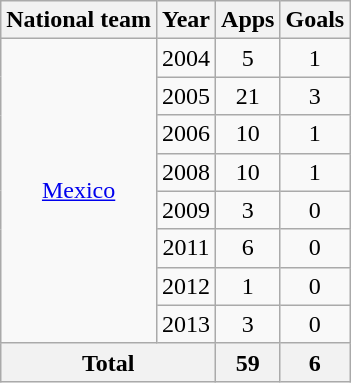<table class="wikitable" style="text-align: center;">
<tr>
<th>National team</th>
<th>Year</th>
<th>Apps</th>
<th>Goals</th>
</tr>
<tr>
<td rowspan="8" valign="center"><a href='#'>Mexico</a></td>
<td>2004</td>
<td>5</td>
<td>1</td>
</tr>
<tr>
<td>2005</td>
<td>21</td>
<td>3</td>
</tr>
<tr>
<td>2006</td>
<td>10</td>
<td>1</td>
</tr>
<tr>
<td>2008</td>
<td>10</td>
<td>1</td>
</tr>
<tr>
<td>2009</td>
<td>3</td>
<td>0</td>
</tr>
<tr>
<td>2011</td>
<td>6</td>
<td>0</td>
</tr>
<tr>
<td>2012</td>
<td>1</td>
<td>0</td>
</tr>
<tr>
<td>2013</td>
<td>3</td>
<td>0</td>
</tr>
<tr>
<th colspan="2">Total</th>
<th>59</th>
<th>6</th>
</tr>
</table>
